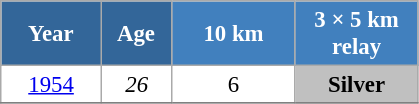<table class="wikitable" style="font-size:95%; text-align:center; border:grey solid 1px; border-collapse:collapse; background:#ffffff;">
<tr>
<th style="background-color:#369; color:white; width:60px;"> Year </th>
<th style="background-color:#369; color:white; width:40px;"> Age </th>
<th style="background-color:#4180be; color:white; width:75px;"> 10 km </th>
<th style="background-color:#4180be; color:white; width:75px;"> 3 × 5 km <br> relay </th>
</tr>
<tr>
<td><a href='#'>1954</a></td>
<td><em>26</em></td>
<td>6</td>
<td style="background:silver;"><strong>Silver</strong></td>
</tr>
<tr>
</tr>
</table>
